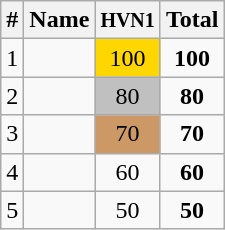<table class="wikitable sortable" style="text-align:center;">
<tr>
<th>#</th>
<th>Name</th>
<th><small>HVN1</small></th>
<th>Total</th>
</tr>
<tr>
<td>1</td>
<td align=left></td>
<td bgcolor="gold">100</td>
<td><strong>100</strong></td>
</tr>
<tr>
<td>2</td>
<td align=left></td>
<td bgcolor="silver">80</td>
<td><strong>80</strong></td>
</tr>
<tr>
<td>3</td>
<td align=left></td>
<td bgcolor=CC9966>70</td>
<td><strong>70</strong></td>
</tr>
<tr>
<td>4</td>
<td align=left></td>
<td>60</td>
<td><strong>60</strong></td>
</tr>
<tr>
<td>5</td>
<td align=left></td>
<td>50</td>
<td><strong>50</strong></td>
</tr>
</table>
